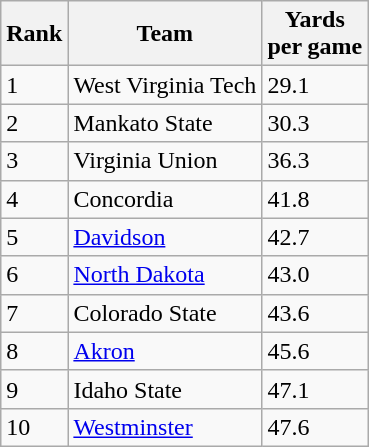<table class="wikitable sortable">
<tr>
<th>Rank</th>
<th>Team</th>
<th>Yards<br>per game</th>
</tr>
<tr>
<td>1</td>
<td>West Virginia Tech</td>
<td>29.1</td>
</tr>
<tr>
<td>2</td>
<td>Mankato State</td>
<td>30.3</td>
</tr>
<tr>
<td>3</td>
<td>Virginia Union</td>
<td>36.3</td>
</tr>
<tr>
<td>4</td>
<td>Concordia</td>
<td>41.8</td>
</tr>
<tr>
<td>5</td>
<td><a href='#'>Davidson</a></td>
<td>42.7</td>
</tr>
<tr>
<td>6</td>
<td><a href='#'>North Dakota</a></td>
<td>43.0</td>
</tr>
<tr>
<td>7</td>
<td>Colorado State</td>
<td>43.6</td>
</tr>
<tr>
<td>8</td>
<td><a href='#'>Akron</a></td>
<td>45.6</td>
</tr>
<tr>
<td>9</td>
<td>Idaho State</td>
<td>47.1</td>
</tr>
<tr>
<td>10</td>
<td><a href='#'>Westminster</a></td>
<td>47.6</td>
</tr>
</table>
